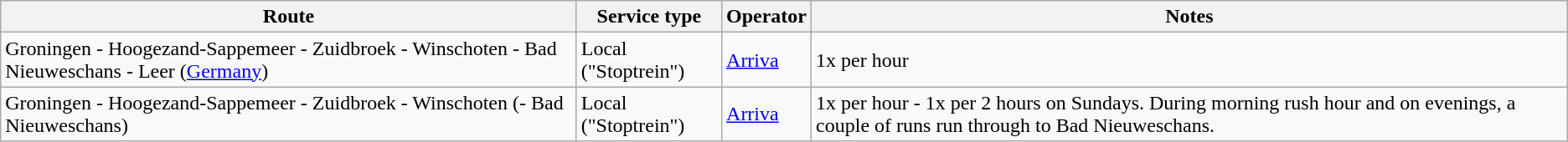<table class="wikitable">
<tr>
<th>Route</th>
<th>Service type</th>
<th>Operator</th>
<th>Notes</th>
</tr>
<tr>
<td>Groningen - Hoogezand-Sappemeer - Zuidbroek - Winschoten - Bad Nieuweschans - Leer (<a href='#'>Germany</a>)</td>
<td>Local ("Stoptrein")</td>
<td><a href='#'>Arriva</a></td>
<td>1x per hour</td>
</tr>
<tr>
<td>Groningen - Hoogezand-Sappemeer - Zuidbroek - Winschoten (- Bad Nieuweschans)</td>
<td>Local ("Stoptrein")</td>
<td><a href='#'>Arriva</a></td>
<td>1x per hour - 1x per 2 hours on Sundays. During morning rush hour and on evenings, a couple of runs run through to Bad Nieuweschans.</td>
</tr>
</table>
